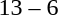<table style="text-align:center">
<tr>
<th width=200></th>
<th width=100></th>
<th width=200></th>
</tr>
<tr>
<td align=right><strong></strong></td>
<td>13 – 6</td>
<td align=left></td>
</tr>
</table>
